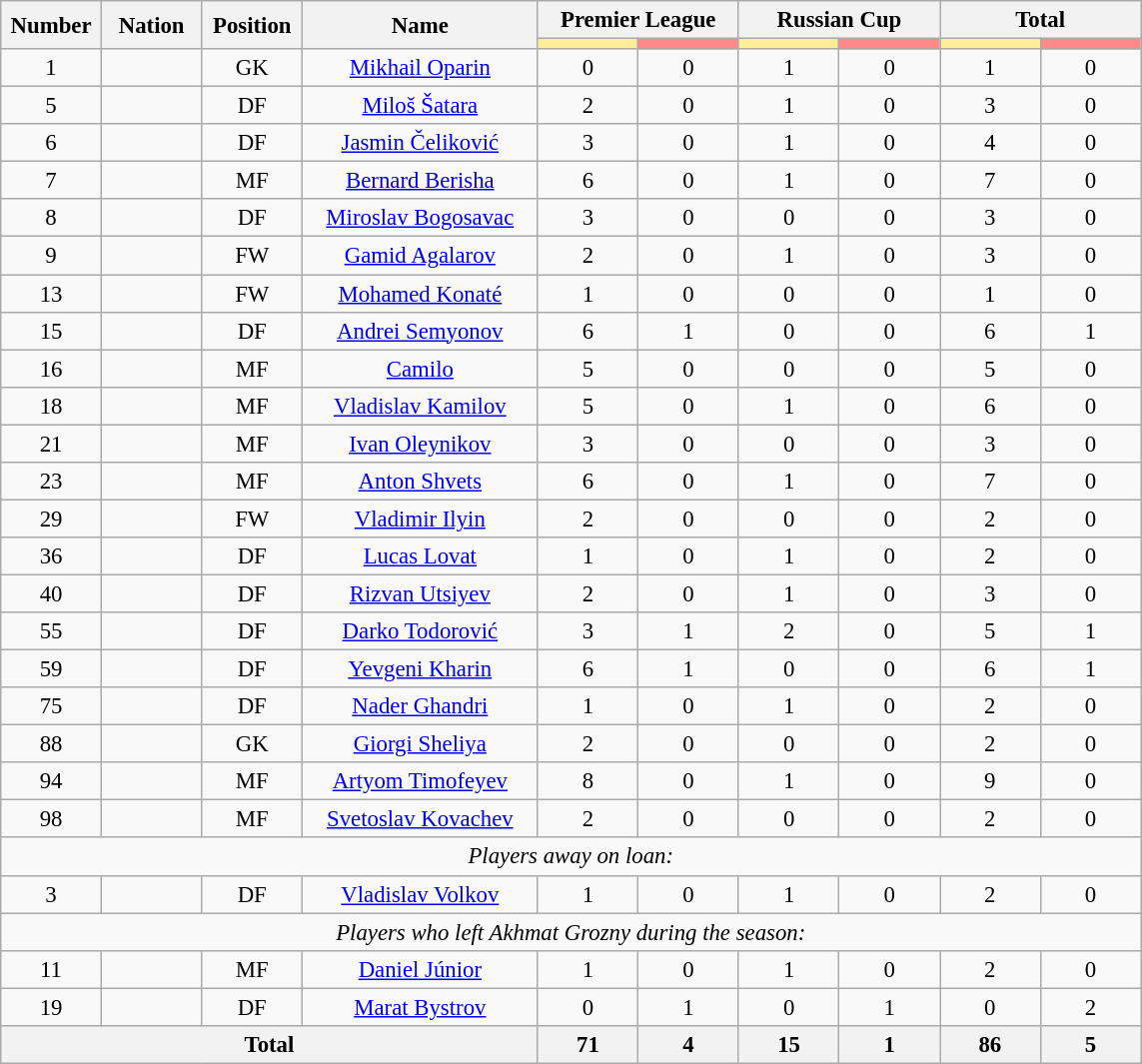<table class="wikitable" style="font-size: 95%; text-align: center;">
<tr>
<th rowspan=2 width=60>Number</th>
<th rowspan=2 width=60>Nation</th>
<th rowspan=2 width=60>Position</th>
<th rowspan=2 width=150>Name</th>
<th colspan=2>Premier League</th>
<th colspan=2>Russian Cup</th>
<th colspan=2>Total</th>
</tr>
<tr>
<th style="width:60px; background:#fe9;"></th>
<th style="width:60px; background:#ff8888;"></th>
<th style="width:60px; background:#fe9;"></th>
<th style="width:60px; background:#ff8888;"></th>
<th style="width:60px; background:#fe9;"></th>
<th style="width:60px; background:#ff8888;"></th>
</tr>
<tr>
<td>1</td>
<td></td>
<td>GK</td>
<td><a href='#'>Mikhail Oparin</a></td>
<td>0</td>
<td>0</td>
<td>1</td>
<td>0</td>
<td>1</td>
<td>0</td>
</tr>
<tr>
<td>5</td>
<td></td>
<td>DF</td>
<td><a href='#'>Miloš Šatara</a></td>
<td>2</td>
<td>0</td>
<td>1</td>
<td>0</td>
<td>3</td>
<td>0</td>
</tr>
<tr>
<td>6</td>
<td></td>
<td>DF</td>
<td><a href='#'>Jasmin Čeliković</a></td>
<td>3</td>
<td>0</td>
<td>1</td>
<td>0</td>
<td>4</td>
<td>0</td>
</tr>
<tr>
<td>7</td>
<td></td>
<td>MF</td>
<td><a href='#'>Bernard Berisha</a></td>
<td>6</td>
<td>0</td>
<td>1</td>
<td>0</td>
<td>7</td>
<td>0</td>
</tr>
<tr>
<td>8</td>
<td></td>
<td>DF</td>
<td><a href='#'>Miroslav Bogosavac</a></td>
<td>3</td>
<td>0</td>
<td>0</td>
<td>0</td>
<td>3</td>
<td>0</td>
</tr>
<tr>
<td>9</td>
<td></td>
<td>FW</td>
<td><a href='#'>Gamid Agalarov</a></td>
<td>2</td>
<td>0</td>
<td>1</td>
<td>0</td>
<td>3</td>
<td>0</td>
</tr>
<tr>
<td>13</td>
<td></td>
<td>FW</td>
<td><a href='#'>Mohamed Konaté</a></td>
<td>1</td>
<td>0</td>
<td>0</td>
<td>0</td>
<td>1</td>
<td>0</td>
</tr>
<tr>
<td>15</td>
<td></td>
<td>DF</td>
<td><a href='#'>Andrei Semyonov</a></td>
<td>6</td>
<td>1</td>
<td>0</td>
<td>0</td>
<td>6</td>
<td>1</td>
</tr>
<tr>
<td>16</td>
<td></td>
<td>MF</td>
<td><a href='#'>Camilo</a></td>
<td>5</td>
<td>0</td>
<td>0</td>
<td>0</td>
<td>5</td>
<td>0</td>
</tr>
<tr>
<td>18</td>
<td></td>
<td>MF</td>
<td><a href='#'>Vladislav Kamilov</a></td>
<td>5</td>
<td>0</td>
<td>1</td>
<td>0</td>
<td>6</td>
<td>0</td>
</tr>
<tr>
<td>21</td>
<td></td>
<td>MF</td>
<td><a href='#'>Ivan Oleynikov</a></td>
<td>3</td>
<td>0</td>
<td>0</td>
<td>0</td>
<td>3</td>
<td>0</td>
</tr>
<tr>
<td>23</td>
<td></td>
<td>MF</td>
<td><a href='#'>Anton Shvets</a></td>
<td>6</td>
<td>0</td>
<td>1</td>
<td>0</td>
<td>7</td>
<td>0</td>
</tr>
<tr>
<td>29</td>
<td></td>
<td>FW</td>
<td><a href='#'>Vladimir Ilyin</a></td>
<td>2</td>
<td>0</td>
<td>0</td>
<td>0</td>
<td>2</td>
<td>0</td>
</tr>
<tr>
<td>36</td>
<td></td>
<td>DF</td>
<td><a href='#'>Lucas Lovat</a></td>
<td>1</td>
<td>0</td>
<td>1</td>
<td>0</td>
<td>2</td>
<td>0</td>
</tr>
<tr>
<td>40</td>
<td></td>
<td>DF</td>
<td><a href='#'>Rizvan Utsiyev</a></td>
<td>2</td>
<td>0</td>
<td>1</td>
<td>0</td>
<td>3</td>
<td>0</td>
</tr>
<tr>
<td>55</td>
<td></td>
<td>DF</td>
<td><a href='#'>Darko Todorović</a></td>
<td>3</td>
<td>1</td>
<td>2</td>
<td>0</td>
<td>5</td>
<td>1</td>
</tr>
<tr>
<td>59</td>
<td></td>
<td>DF</td>
<td><a href='#'>Yevgeni Kharin</a></td>
<td>6</td>
<td>1</td>
<td>0</td>
<td>0</td>
<td>6</td>
<td>1</td>
</tr>
<tr>
<td>75</td>
<td></td>
<td>DF</td>
<td><a href='#'>Nader Ghandri</a></td>
<td>1</td>
<td>0</td>
<td>1</td>
<td>0</td>
<td>2</td>
<td>0</td>
</tr>
<tr>
<td>88</td>
<td></td>
<td>GK</td>
<td><a href='#'>Giorgi Sheliya</a></td>
<td>2</td>
<td>0</td>
<td>0</td>
<td>0</td>
<td>2</td>
<td>0</td>
</tr>
<tr>
<td>94</td>
<td></td>
<td>MF</td>
<td><a href='#'>Artyom Timofeyev</a></td>
<td>8</td>
<td>0</td>
<td>1</td>
<td>0</td>
<td>9</td>
<td>0</td>
</tr>
<tr>
<td>98</td>
<td></td>
<td>MF</td>
<td><a href='#'>Svetoslav Kovachev</a></td>
<td>2</td>
<td>0</td>
<td>0</td>
<td>0</td>
<td>2</td>
<td>0</td>
</tr>
<tr>
<td colspan="14"><em>Players away on loan:</em></td>
</tr>
<tr>
<td>3</td>
<td></td>
<td>DF</td>
<td><a href='#'>Vladislav Volkov</a></td>
<td>1</td>
<td>0</td>
<td>1</td>
<td>0</td>
<td>2</td>
<td>0</td>
</tr>
<tr>
<td colspan="14"><em>Players who left Akhmat Grozny during the season:</em></td>
</tr>
<tr>
<td>11</td>
<td></td>
<td>MF</td>
<td><a href='#'>Daniel Júnior</a></td>
<td>1</td>
<td>0</td>
<td>1</td>
<td>0</td>
<td>2</td>
<td>0</td>
</tr>
<tr>
<td>19</td>
<td></td>
<td>DF</td>
<td><a href='#'>Marat Bystrov</a></td>
<td>0</td>
<td>1</td>
<td>0</td>
<td>1</td>
<td>0</td>
<td>2</td>
</tr>
<tr>
<th colspan=4>Total</th>
<th>71</th>
<th>4</th>
<th>15</th>
<th>1</th>
<th>86</th>
<th>5</th>
</tr>
</table>
